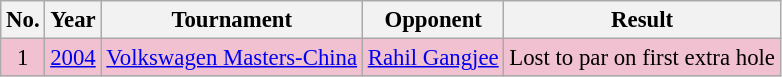<table class="wikitable" style="font-size:95%;">
<tr>
<th>No.</th>
<th>Year</th>
<th>Tournament</th>
<th>Opponent</th>
<th>Result</th>
</tr>
<tr style="background:#F2C1D1;">
<td align=center>1</td>
<td><a href='#'>2004</a></td>
<td><a href='#'>Volkswagen Masters-China</a></td>
<td> <a href='#'>Rahil Gangjee</a></td>
<td>Lost to par on first extra hole</td>
</tr>
</table>
